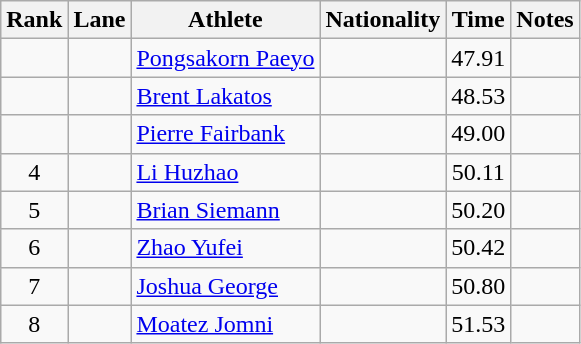<table class="wikitable sortable" style="text-align:center">
<tr>
<th>Rank</th>
<th>Lane</th>
<th>Athlete</th>
<th>Nationality</th>
<th>Time</th>
<th>Notes</th>
</tr>
<tr>
<td></td>
<td></td>
<td align=left><a href='#'>Pongsakorn Paeyo</a></td>
<td align=left></td>
<td>47.91</td>
<td></td>
</tr>
<tr>
<td></td>
<td></td>
<td align=left><a href='#'>Brent Lakatos</a></td>
<td align=left></td>
<td>48.53</td>
<td></td>
</tr>
<tr>
<td></td>
<td></td>
<td align=left><a href='#'>Pierre Fairbank</a></td>
<td align=left></td>
<td>49.00</td>
<td></td>
</tr>
<tr>
<td>4</td>
<td></td>
<td align=left><a href='#'>Li Huzhao</a></td>
<td align=left></td>
<td>50.11</td>
<td></td>
</tr>
<tr>
<td>5</td>
<td></td>
<td align=left><a href='#'>Brian Siemann</a></td>
<td align=left></td>
<td>50.20</td>
<td></td>
</tr>
<tr>
<td>6</td>
<td></td>
<td align=left><a href='#'>Zhao Yufei</a></td>
<td align=left></td>
<td>50.42</td>
<td></td>
</tr>
<tr>
<td>7</td>
<td></td>
<td align=left><a href='#'>Joshua George</a></td>
<td align=left></td>
<td>50.80</td>
<td></td>
</tr>
<tr>
<td>8</td>
<td></td>
<td align=left><a href='#'>Moatez Jomni</a></td>
<td align=left></td>
<td>51.53</td>
<td></td>
</tr>
</table>
